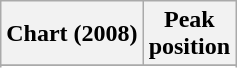<table class="wikitable sortable">
<tr>
<th>Chart (2008)</th>
<th>Peak<br>position</th>
</tr>
<tr>
</tr>
<tr>
</tr>
<tr>
</tr>
<tr>
</tr>
</table>
